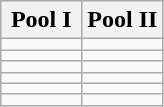<table class="wikitable">
<tr>
<th width=50%>Pool I</th>
<th width=50%>Pool II</th>
</tr>
<tr>
<td></td>
<td></td>
</tr>
<tr>
<td></td>
<td><s></s></td>
</tr>
<tr>
<td></td>
<td><s></s></td>
</tr>
<tr>
<td></td>
<td></td>
</tr>
<tr>
<td><s></s></td>
<td></td>
</tr>
<tr>
<td><s></s></td>
<td></td>
</tr>
</table>
